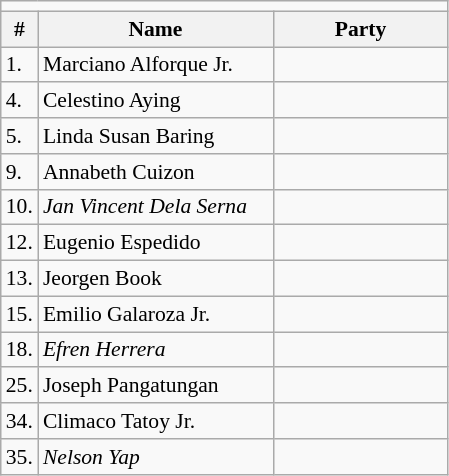<table class=wikitable style="font-size:90%">
<tr>
<td colspan=4 bgcolor=></td>
</tr>
<tr>
<th>#</th>
<th width=150px>Name</th>
<th colspan=2 width=110px>Party</th>
</tr>
<tr>
<td>1.</td>
<td>Marciano Alforque Jr.</td>
<td></td>
</tr>
<tr>
<td>4.</td>
<td>Celestino Aying</td>
<td></td>
</tr>
<tr>
<td>5.</td>
<td>Linda Susan Baring</td>
<td></td>
</tr>
<tr>
<td>9.</td>
<td>Annabeth Cuizon</td>
<td></td>
</tr>
<tr>
<td>10.</td>
<td><em>Jan Vincent Dela Serna</em></td>
<td></td>
</tr>
<tr>
<td>12.</td>
<td>Eugenio Espedido</td>
<td></td>
</tr>
<tr>
<td>13.</td>
<td>Jeorgen Book</td>
<td></td>
</tr>
<tr>
<td>15.</td>
<td>Emilio Galaroza Jr.</td>
<td></td>
</tr>
<tr>
<td>18.</td>
<td><em>Efren Herrera</em></td>
<td></td>
</tr>
<tr>
<td>25.</td>
<td>Joseph Pangatungan</td>
<td></td>
</tr>
<tr>
<td>34.</td>
<td>Climaco Tatoy Jr.</td>
<td></td>
</tr>
<tr>
<td>35.</td>
<td><em>Nelson Yap</em></td>
<td></td>
</tr>
</table>
